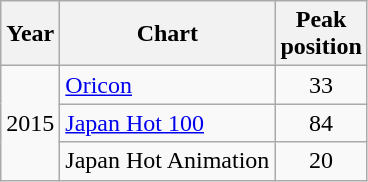<table class="wikitable">
<tr>
<th>Year</th>
<th>Chart</th>
<th>Peak<br>position</th>
</tr>
<tr>
<td rowspan="3">2015</td>
<td><a href='#'>Oricon</a></td>
<td style="text-align:center">33</td>
</tr>
<tr>
<td><a href='#'>Japan Hot 100</a></td>
<td style="text-align:center">84</td>
</tr>
<tr>
<td>Japan Hot Animation </td>
<td style="text-align:center">20</td>
</tr>
</table>
